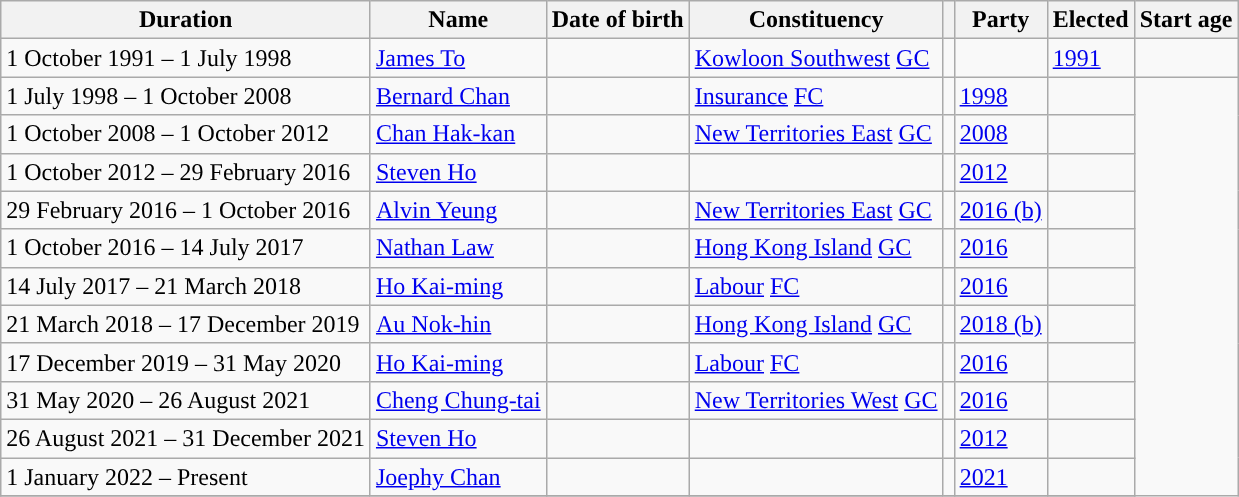<table class="wikitable sortable">
<tr>
<th>Duration</th>
<th>Name</th>
<th>Date of birth</th>
<th>Constituency</th>
<th class="unsortable"></th>
<th>Party</th>
<th>Elected</th>
<th>Start age</th>
</tr>
<tr>
<td>1 October 1991 – 1 July 1998</td>
<td><a href='#'>James To</a></td>
<td></td>
<td><a href='#'>Kowloon Southwest</a> <a href='#'>GC</a></td>
<td></td>
<td></td>
<td><a href='#'>1991</a></td>
<td></td>
</tr>
<tr>
<td>1 July 1998 – 1 October 2008</td>
<td><a href='#'>Bernard Chan</a></td>
<td></td>
<td><a href='#'>Insurance</a> <a href='#'>FC</a></td>
<td></td>
<td><a href='#'>1998</a></td>
<td></td>
</tr>
<tr>
<td>1 October 2008 – 1 October 2012</td>
<td><a href='#'>Chan Hak-kan</a></td>
<td></td>
<td><a href='#'>New Territories East</a> <a href='#'>GC</a></td>
<td></td>
<td><a href='#'>2008</a></td>
<td></td>
</tr>
<tr>
<td>1 October 2012 – 29 February 2016</td>
<td><a href='#'>Steven Ho</a></td>
<td></td>
<td></td>
<td></td>
<td><a href='#'>2012</a></td>
<td></td>
</tr>
<tr>
<td>29 February 2016 – 1 October 2016</td>
<td><a href='#'>Alvin Yeung</a></td>
<td></td>
<td><a href='#'>New Territories East</a> <a href='#'>GC</a></td>
<td></td>
<td><a href='#'>2016 (b)</a></td>
<td></td>
</tr>
<tr>
<td>1 October 2016 – 14 July 2017</td>
<td><a href='#'>Nathan Law</a></td>
<td></td>
<td><a href='#'>Hong Kong Island</a> <a href='#'>GC</a></td>
<td></td>
<td><a href='#'>2016</a></td>
<td></td>
</tr>
<tr>
<td>14 July 2017 – 21 March 2018</td>
<td><a href='#'>Ho Kai-ming</a></td>
<td></td>
<td><a href='#'>Labour</a> <a href='#'>FC</a></td>
<td></td>
<td><a href='#'>2016</a></td>
<td></td>
</tr>
<tr>
<td>21 March 2018 – 17 December 2019</td>
<td><a href='#'>Au Nok-hin</a></td>
<td></td>
<td><a href='#'>Hong Kong Island</a> <a href='#'>GC</a></td>
<td></td>
<td><a href='#'>2018 (b)</a></td>
<td></td>
</tr>
<tr>
<td>17 December 2019 – 31 May 2020</td>
<td><a href='#'>Ho Kai-ming</a></td>
<td></td>
<td><a href='#'>Labour</a> <a href='#'>FC</a></td>
<td></td>
<td><a href='#'>2016</a></td>
<td></td>
</tr>
<tr>
<td>31 May 2020 – 26 August 2021</td>
<td><a href='#'>Cheng Chung-tai</a></td>
<td></td>
<td><a href='#'>New Territories West</a> <a href='#'>GC</a></td>
<td></td>
<td><a href='#'>2016</a></td>
<td></td>
</tr>
<tr>
<td>26 August 2021 – 31 December 2021</td>
<td><a href='#'>Steven Ho</a></td>
<td></td>
<td></td>
<td></td>
<td><a href='#'>2012</a></td>
<td></td>
</tr>
<tr>
<td>1 January 2022 – Present</td>
<td><a href='#'>Joephy Chan</a></td>
<td></td>
<td></td>
<td></td>
<td><a href='#'>2021</a></td>
<td></td>
</tr>
<tr>
</tr>
</table>
